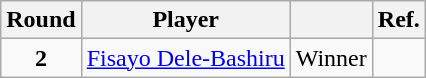<table class="wikitable" style="text-align:left">
<tr>
<th>Round</th>
<th>Player</th>
<th></th>
<th>Ref.</th>
</tr>
<tr>
<td align="center"><strong>2</strong></td>
<td> <a href='#'>Fisayo Dele-Bashiru</a></td>
<td>Winner</td>
<td align="center"></td>
</tr>
</table>
